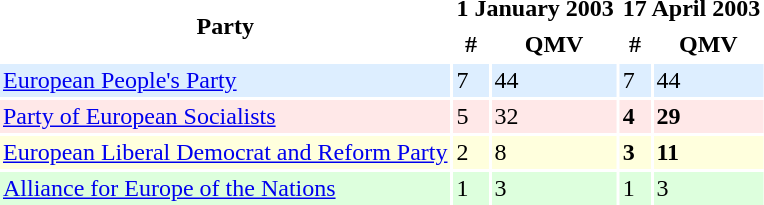<table border=0 cellpadding=2 cellspacing=2>
<tr ----bgcolor=lightgrey>
<th rowspan=2>Party</th>
<th colspan=2>1 January 2003</th>
<th colspan=2>17 April 2003</th>
</tr>
<tr ----bgcolor=lightgrey>
<th>#</th>
<th>QMV</th>
<th>#</th>
<th>QMV</th>
</tr>
<tr ---- bgcolor=#DDEEFF>
<td><a href='#'>European People's Party</a></td>
<td>7</td>
<td>44</td>
<td>7</td>
<td>44</td>
</tr>
<tr ---- bgcolor=#FFE8E8>
<td><a href='#'>Party of European Socialists</a></td>
<td>5</td>
<td>32</td>
<td><strong>4</strong></td>
<td><strong>29</strong></td>
</tr>
<tr ---- bgcolor=#FFFFDD>
<td><a href='#'>European Liberal Democrat and Reform Party</a></td>
<td>2</td>
<td>8</td>
<td><strong>3</strong></td>
<td><strong>11</strong></td>
</tr>
<tr ---- bgcolor=#DDFFDD>
<td><a href='#'>Alliance for Europe of the Nations</a></td>
<td>1</td>
<td>3</td>
<td>1</td>
<td>3</td>
</tr>
</table>
